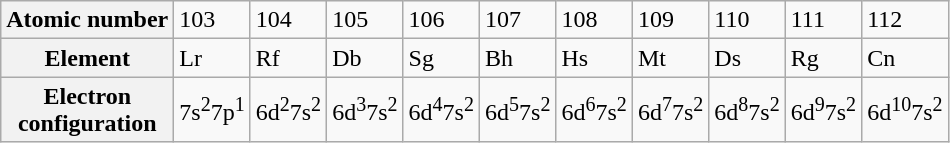<table class="wikitable">
<tr>
<th>Atomic number</th>
<td>103</td>
<td>104</td>
<td>105</td>
<td>106</td>
<td>107</td>
<td>108</td>
<td>109</td>
<td>110</td>
<td>111</td>
<td>112</td>
</tr>
<tr>
<th>Element</th>
<td>Lr</td>
<td>Rf</td>
<td>Db</td>
<td>Sg</td>
<td>Bh</td>
<td>Hs</td>
<td>Mt</td>
<td>Ds</td>
<td>Rg</td>
<td>Cn</td>
</tr>
<tr>
<th>Electron<br>configuration</th>
<td>7s<sup>2</sup>7p<sup>1</sup></td>
<td>6d<sup>2</sup>7s<sup>2</sup></td>
<td>6d<sup>3</sup>7s<sup>2</sup></td>
<td>6d<sup>4</sup>7s<sup>2</sup></td>
<td>6d<sup>5</sup>7s<sup>2</sup></td>
<td>6d<sup>6</sup>7s<sup>2</sup></td>
<td>6d<sup>7</sup>7s<sup>2</sup></td>
<td>6d<sup>8</sup>7s<sup>2</sup></td>
<td>6d<sup>9</sup>7s<sup>2</sup></td>
<td>6d<sup>10</sup>7s<sup>2</sup></td>
</tr>
</table>
